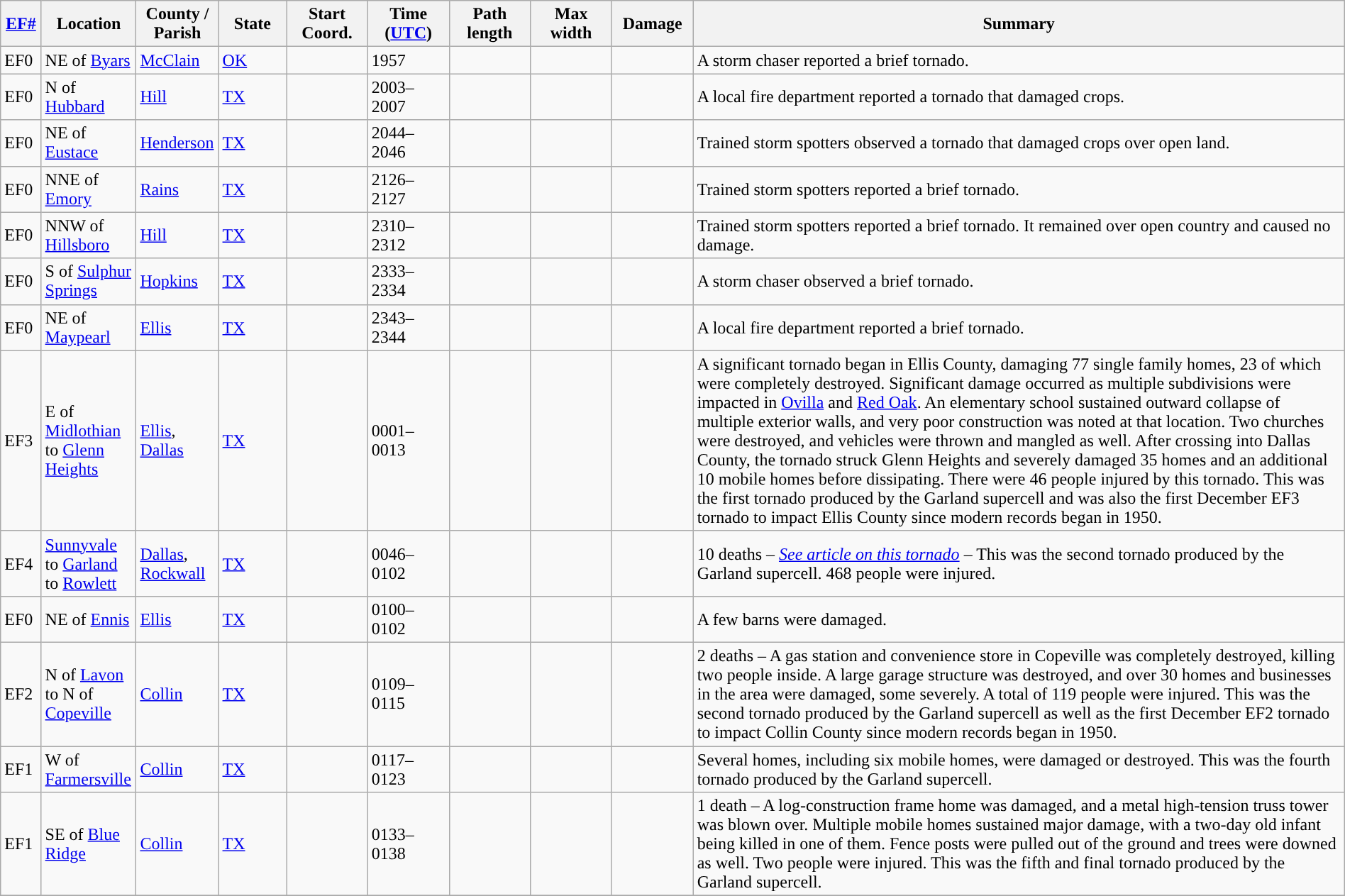<table class="wikitable sortable" style="width:100%;">
<tr>
<th scope="col"  style="width:3%; text-align:center;"><a href='#'>EF#</a></th>
<th scope="col"  style="width:7%; text-align:center;" class="unsortable">Location</th>
<th scope="col"  style="width:6%; text-align:center;" class="unsortable">County / Parish</th>
<th scope="col"  style="width:5%; text-align:center;">State</th>
<th scope="col"  style="width:6%; text-align:center;">Start Coord.</th>
<th scope="col"  style="width:6%; text-align:center;">Time (<a href='#'>UTC</a>)</th>
<th scope="col"  style="width:6%; text-align:center;">Path length</th>
<th scope="col"  style="width:6%; text-align:center;">Max width</th>
<th scope="col"  style="width:6%; text-align:center;">Damage</th>
<th scope="col" class="unsortable" style="width:48%; text-align:center;">Summary</th>
</tr>
<tr>
<td>EF0</td>
<td>NE of <a href='#'>Byars</a></td>
<td><a href='#'>McClain</a></td>
<td><a href='#'>OK</a></td>
<td></td>
<td>1957</td>
<td></td>
<td></td>
<td></td>
<td>A storm chaser reported a brief tornado.</td>
</tr>
<tr>
<td>EF0</td>
<td>N of <a href='#'>Hubbard</a></td>
<td><a href='#'>Hill</a></td>
<td><a href='#'>TX</a></td>
<td></td>
<td>2003–2007</td>
<td></td>
<td></td>
<td></td>
<td>A local fire department reported a tornado that damaged crops.</td>
</tr>
<tr>
<td>EF0</td>
<td>NE of <a href='#'>Eustace</a></td>
<td><a href='#'>Henderson</a></td>
<td><a href='#'>TX</a></td>
<td></td>
<td>2044–2046</td>
<td></td>
<td></td>
<td></td>
<td>Trained storm spotters observed a tornado that damaged crops over open land.</td>
</tr>
<tr>
<td>EF0</td>
<td>NNE of <a href='#'>Emory</a></td>
<td><a href='#'>Rains</a></td>
<td><a href='#'>TX</a></td>
<td></td>
<td>2126–2127</td>
<td></td>
<td></td>
<td></td>
<td>Trained storm spotters reported a brief tornado.</td>
</tr>
<tr>
<td>EF0</td>
<td>NNW of <a href='#'>Hillsboro</a></td>
<td><a href='#'>Hill</a></td>
<td><a href='#'>TX</a></td>
<td></td>
<td>2310–2312</td>
<td></td>
<td></td>
<td></td>
<td>Trained storm spotters reported a brief tornado. It remained over open country and caused no damage.</td>
</tr>
<tr>
<td>EF0</td>
<td>S of <a href='#'>Sulphur Springs</a></td>
<td><a href='#'>Hopkins</a></td>
<td><a href='#'>TX</a></td>
<td></td>
<td>2333–2334</td>
<td></td>
<td></td>
<td></td>
<td>A storm chaser observed a brief tornado.</td>
</tr>
<tr>
<td>EF0</td>
<td>NE of <a href='#'>Maypearl</a></td>
<td><a href='#'>Ellis</a></td>
<td><a href='#'>TX</a></td>
<td></td>
<td>2343–2344</td>
<td></td>
<td></td>
<td></td>
<td>A local fire department reported a brief tornado.</td>
</tr>
<tr>
<td>EF3</td>
<td>E of <a href='#'>Midlothian</a> to <a href='#'>Glenn Heights</a></td>
<td><a href='#'>Ellis</a>, <a href='#'>Dallas</a></td>
<td><a href='#'>TX</a></td>
<td></td>
<td>0001–0013</td>
<td></td>
<td></td>
<td></td>
<td>A significant tornado began in Ellis County, damaging 77 single family homes, 23 of which were completely destroyed. Significant damage occurred as multiple subdivisions were impacted in <a href='#'>Ovilla</a> and <a href='#'>Red Oak</a>. An elementary school sustained outward collapse of multiple exterior walls, and very poor construction was noted at that location. Two churches were destroyed, and vehicles were thrown and mangled as well. After crossing into Dallas County, the tornado struck Glenn Heights and severely damaged 35 homes and an additional 10 mobile homes before dissipating. There were 46 people injured by this tornado. This was the first tornado produced by the Garland supercell and was also the first December EF3 tornado to impact Ellis County since modern records began in 1950.</td>
</tr>
<tr>
<td>EF4</td>
<td><a href='#'>Sunnyvale</a> to <a href='#'>Garland</a> to <a href='#'>Rowlett</a></td>
<td><a href='#'>Dallas</a>, <a href='#'>Rockwall</a></td>
<td><a href='#'>TX</a></td>
<td></td>
<td>0046–0102</td>
<td></td>
<td></td>
<td></td>
<td>10 deaths – <em><a href='#'>See article on this tornado</a></em> – This was the second tornado produced by the Garland supercell. 468 people were injured.</td>
</tr>
<tr>
<td>EF0</td>
<td>NE of <a href='#'>Ennis</a></td>
<td><a href='#'>Ellis</a></td>
<td><a href='#'>TX</a></td>
<td></td>
<td>0100–0102</td>
<td></td>
<td></td>
<td></td>
<td>A few barns were damaged.</td>
</tr>
<tr>
<td>EF2</td>
<td>N of <a href='#'>Lavon</a> to N of <a href='#'>Copeville</a></td>
<td><a href='#'>Collin</a></td>
<td><a href='#'>TX</a></td>
<td></td>
<td>0109–0115</td>
<td></td>
<td></td>
<td></td>
<td>2 deaths – A gas station and convenience store in Copeville was completely destroyed, killing two people inside. A large garage structure was destroyed, and over 30 homes and businesses in the area were damaged, some severely. A total of 119 people were injured. This was the second tornado produced by the Garland supercell as well as the first December EF2 tornado to impact Collin County since modern records began in 1950.</td>
</tr>
<tr>
<td>EF1</td>
<td>W of <a href='#'>Farmersville</a></td>
<td><a href='#'>Collin</a></td>
<td><a href='#'>TX</a></td>
<td></td>
<td>0117–0123</td>
<td></td>
<td></td>
<td></td>
<td>Several homes, including six mobile homes, were damaged or destroyed. This was the fourth tornado produced by the Garland supercell.</td>
</tr>
<tr>
<td>EF1</td>
<td>SE of <a href='#'>Blue Ridge</a></td>
<td><a href='#'>Collin</a></td>
<td><a href='#'>TX</a></td>
<td></td>
<td>0133–0138</td>
<td></td>
<td></td>
<td></td>
<td>1 death – A log-construction frame home was damaged, and a metal high-tension truss tower was blown over. Multiple mobile homes sustained major damage, with a two-day old infant being killed in one of them. Fence posts were pulled out of the ground and trees were downed as well. Two people were injured. This was the fifth and final tornado produced by the Garland supercell.</td>
</tr>
<tr>
</tr>
</table>
